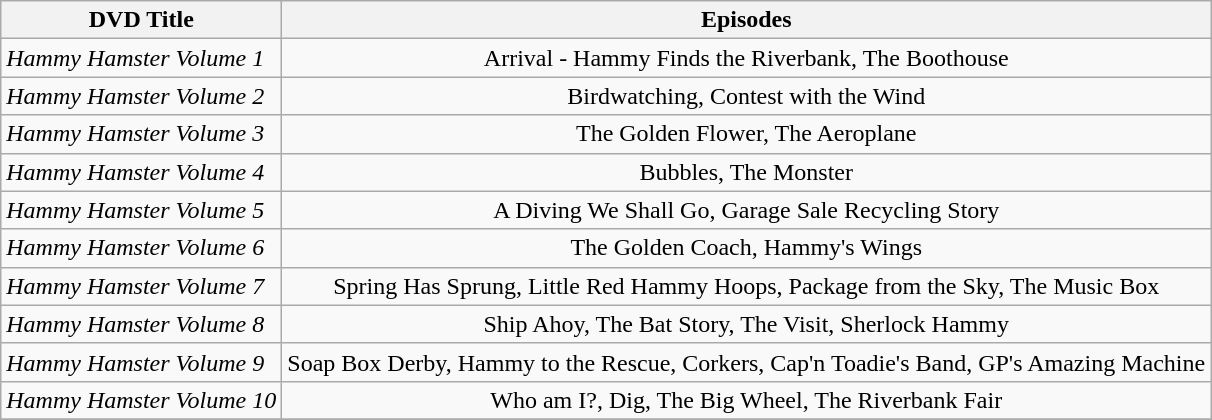<table class="wikitable">
<tr>
<th>DVD Title</th>
<th>Episodes</th>
</tr>
<tr>
<td><em>Hammy Hamster Volume 1</em></td>
<td align="center">Arrival - Hammy Finds the Riverbank, The Boothouse</td>
</tr>
<tr>
<td><em>Hammy Hamster Volume 2</em></td>
<td align="center">Birdwatching, Contest with the Wind</td>
</tr>
<tr>
<td><em>Hammy Hamster Volume 3</em></td>
<td align="center">The Golden Flower, The Aeroplane</td>
</tr>
<tr>
<td><em>Hammy Hamster Volume 4</em></td>
<td align="center">Bubbles, The Monster</td>
</tr>
<tr>
<td><em>Hammy Hamster Volume 5</em></td>
<td align="center">A Diving We Shall Go, Garage Sale Recycling Story</td>
</tr>
<tr>
<td><em>Hammy Hamster Volume 6</em></td>
<td align="center">The Golden Coach, Hammy's Wings</td>
</tr>
<tr>
<td><em>Hammy Hamster Volume 7</em></td>
<td align="center">Spring Has Sprung, Little Red Hammy Hoops, Package from the Sky, The Music Box</td>
</tr>
<tr>
<td><em>Hammy Hamster Volume 8</em></td>
<td align="center">Ship Ahoy, The Bat Story, The Visit, Sherlock Hammy</td>
</tr>
<tr>
<td><em>Hammy Hamster Volume 9</em></td>
<td align="center">Soap Box Derby, Hammy to the Rescue, Corkers, Cap'n Toadie's Band, GP's Amazing Machine</td>
</tr>
<tr>
<td><em>Hammy Hamster Volume 10</em></td>
<td align="center">Who am I?, Dig, The Big Wheel, The Riverbank Fair</td>
</tr>
<tr>
</tr>
</table>
